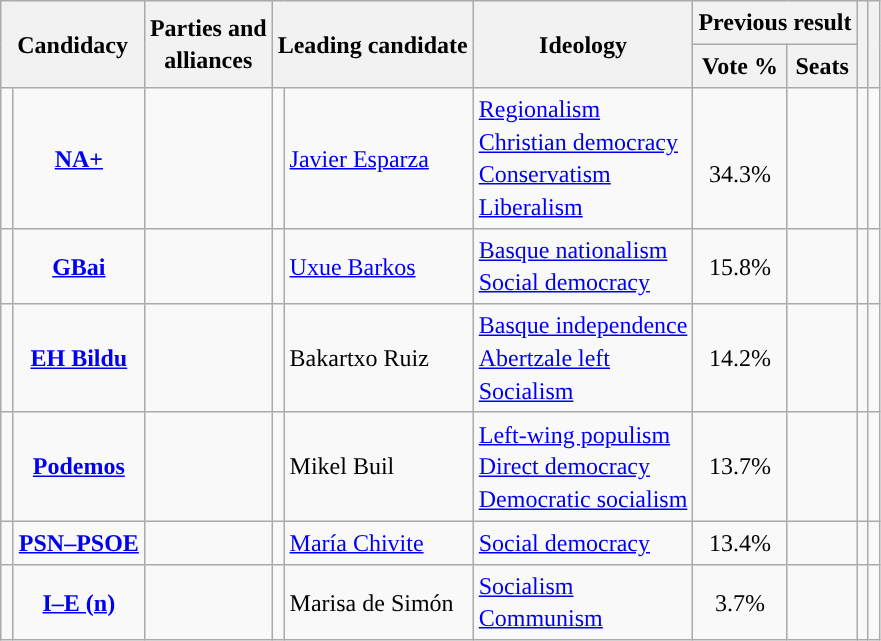<table class="wikitable" style="line-height:1.35em; text-align:left;">
<tr>
<th colspan="2" rowspan="2">Candidacy</th>
<th rowspan="2">Parties and<br>alliances</th>
<th colspan="2" rowspan="2">Leading candidate</th>
<th rowspan="2">Ideology</th>
<th colspan="2">Previous result</th>
<th rowspan="2"></th>
<th rowspan="2"></th>
</tr>
<tr>
<th>Vote %</th>
<th>Seats</th>
</tr>
<tr>
<td width="1" style="color:inherit;background:"></td>
<td align="center"><strong><a href='#'>NA+</a></strong></td>
<td></td>
<td></td>
<td><a href='#'>Javier Esparza</a></td>
<td><a href='#'>Regionalism</a><br><a href='#'>Christian democracy</a><br><a href='#'>Conservatism</a><br><a href='#'>Liberalism</a></td>
<td align="center"><br>34.3%<br></td>
<td></td>
<td></td>
<td><br><br></td>
</tr>
<tr>
<td style="color:inherit;background:"></td>
<td align="center"><strong><a href='#'>GBai</a></strong></td>
<td></td>
<td></td>
<td><a href='#'>Uxue Barkos</a></td>
<td><a href='#'>Basque nationalism</a><br><a href='#'>Social democracy</a></td>
<td align="center">15.8%</td>
<td></td>
<td></td>
<td></td>
</tr>
<tr>
<td style="color:inherit;background:"></td>
<td align="center"><strong><a href='#'>EH Bildu</a></strong></td>
<td></td>
<td></td>
<td>Bakartxo Ruiz</td>
<td><a href='#'>Basque independence</a><br><a href='#'>Abertzale left</a><br><a href='#'>Socialism</a></td>
<td align="center">14.2%</td>
<td></td>
<td></td>
<td></td>
</tr>
<tr>
<td style="color:inherit;background:"></td>
<td align="center"><strong><a href='#'>Podemos</a></strong></td>
<td></td>
<td></td>
<td>Mikel Buil</td>
<td><a href='#'>Left-wing populism</a><br><a href='#'>Direct democracy</a><br><a href='#'>Democratic socialism</a></td>
<td align="center">13.7%</td>
<td></td>
<td></td>
<td></td>
</tr>
<tr>
<td style="color:inherit;background:"></td>
<td align="center"><strong><a href='#'>PSN–PSOE</a></strong></td>
<td></td>
<td></td>
<td><a href='#'>María Chivite</a></td>
<td><a href='#'>Social democracy</a></td>
<td align="center">13.4%</td>
<td></td>
<td></td>
<td></td>
</tr>
<tr>
<td style="color:inherit;background:"></td>
<td align="center"><strong><a href='#'>I–E (n)</a></strong></td>
<td></td>
<td></td>
<td>Marisa de Simón</td>
<td><a href='#'>Socialism</a><br><a href='#'>Communism</a></td>
<td align="center">3.7%</td>
<td></td>
<td></td>
<td></td>
</tr>
</table>
